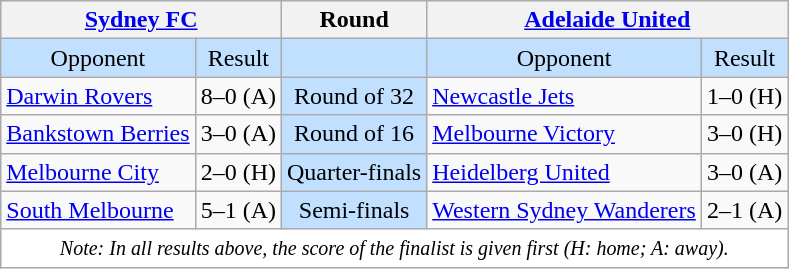<table class="wikitable" style="text-align: center; floatleft;">
<tr>
<th colspan=2><a href='#'>Sydney FC</a></th>
<th>Round</th>
<th colspan=2><a href='#'>Adelaide United</a></th>
</tr>
<tr bgcolor=#c1e0ff>
<td>Opponent</td>
<td>Result</td>
<td></td>
<td>Opponent</td>
<td>Result</td>
</tr>
<tr>
<td align=left><a href='#'>Darwin Rovers</a></td>
<td>8–0 (A)</td>
<td bgcolor=#c1e0ff>Round of 32</td>
<td align=left><a href='#'>Newcastle Jets</a></td>
<td>1–0 (H)</td>
</tr>
<tr>
<td align=left><a href='#'>Bankstown Berries</a></td>
<td>3–0 (A)</td>
<td bgcolor=#c1e0ff>Round of 16</td>
<td align=left><a href='#'>Melbourne Victory</a></td>
<td>3–0 (H)</td>
</tr>
<tr>
<td align=left><a href='#'>Melbourne City</a></td>
<td>2–0 (H)</td>
<td bgcolor=#c1e0ff>Quarter-finals</td>
<td align=left><a href='#'>Heidelberg United</a></td>
<td>3–0 (A)</td>
</tr>
<tr>
<td align=left><a href='#'>South Melbourne</a></td>
<td>5–1 (A)</td>
<td bgcolor=#c1e0ff>Semi-finals</td>
<td align=left><a href='#'>Western Sydney Wanderers</a></td>
<td>2–1 (A)</td>
</tr>
<tr>
<td colspan=5 style="background-color:white;"><small><em>Note: In all results above, the score of the finalist is given first (H: home; A: away).</em></small></td>
</tr>
</table>
